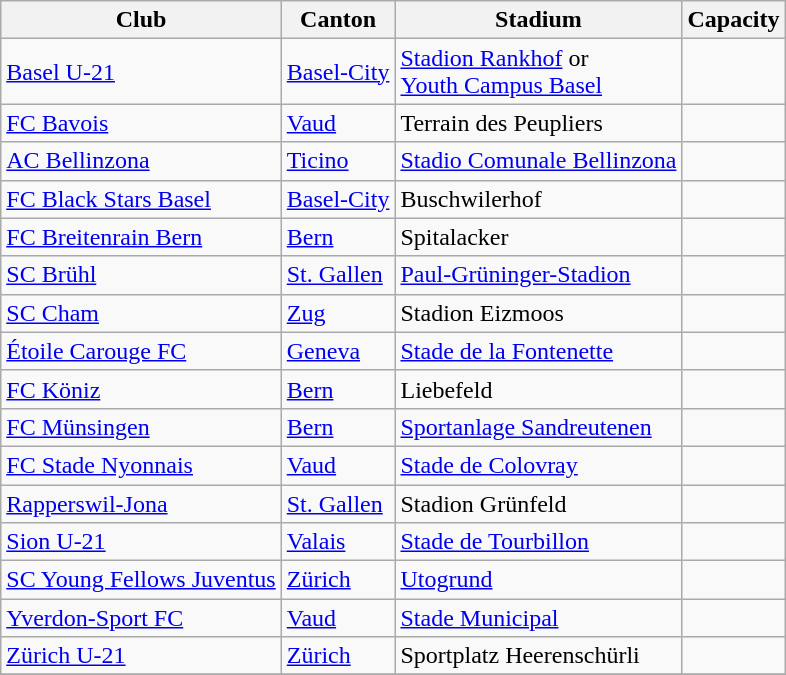<table class="wikitable">
<tr>
<th>Club</th>
<th>Canton</th>
<th>Stadium</th>
<th>Capacity</th>
</tr>
<tr>
<td><a href='#'>Basel U-21</a></td>
<td><a href='#'>Basel-City</a></td>
<td><a href='#'>Stadion Rankhof</a> or<br><a href='#'>Youth Campus Basel</a></td>
<td><br></td>
</tr>
<tr>
<td><a href='#'>FC Bavois</a></td>
<td><a href='#'>Vaud</a></td>
<td>Terrain des Peupliers</td>
<td></td>
</tr>
<tr>
<td><a href='#'>AC Bellinzona</a></td>
<td><a href='#'>Ticino</a></td>
<td><a href='#'>Stadio Comunale Bellinzona</a></td>
<td></td>
</tr>
<tr>
<td><a href='#'>FC Black Stars Basel</a></td>
<td><a href='#'>Basel-City</a></td>
<td>Buschwilerhof</td>
<td></td>
</tr>
<tr>
<td><a href='#'>FC Breitenrain Bern</a></td>
<td><a href='#'>Bern</a></td>
<td>Spitalacker</td>
<td></td>
</tr>
<tr>
<td><a href='#'>SC Brühl</a></td>
<td><a href='#'>St. Gallen</a></td>
<td><a href='#'>Paul-Grüninger-Stadion</a></td>
<td></td>
</tr>
<tr>
<td><a href='#'>SC Cham</a></td>
<td><a href='#'>Zug</a></td>
<td>Stadion Eizmoos</td>
<td></td>
</tr>
<tr>
<td><a href='#'>Étoile Carouge FC</a></td>
<td><a href='#'>Geneva</a></td>
<td><a href='#'>Stade de la Fontenette</a></td>
<td></td>
</tr>
<tr>
<td><a href='#'>FC Köniz</a></td>
<td><a href='#'>Bern</a></td>
<td>Liebefeld</td>
<td></td>
</tr>
<tr>
<td><a href='#'>FC Münsingen</a></td>
<td><a href='#'>Bern</a></td>
<td><a href='#'>Sportanlage Sandreutenen</a></td>
<td></td>
</tr>
<tr>
<td><a href='#'>FC Stade Nyonnais</a></td>
<td><a href='#'>Vaud</a></td>
<td><a href='#'>Stade de Colovray</a></td>
<td></td>
</tr>
<tr>
<td><a href='#'>Rapperswil-Jona</a></td>
<td><a href='#'>St. Gallen</a></td>
<td>Stadion Grünfeld</td>
<td></td>
</tr>
<tr>
<td><a href='#'>Sion U-21</a></td>
<td><a href='#'>Valais</a></td>
<td><a href='#'>Stade de Tourbillon</a></td>
<td></td>
</tr>
<tr>
<td><a href='#'>SC Young Fellows Juventus</a></td>
<td><a href='#'>Zürich</a></td>
<td><a href='#'>Utogrund</a></td>
<td></td>
</tr>
<tr>
<td><a href='#'>Yverdon-Sport FC</a></td>
<td><a href='#'>Vaud</a></td>
<td><a href='#'>Stade Municipal</a></td>
<td></td>
</tr>
<tr>
<td><a href='#'>Zürich U-21</a></td>
<td><a href='#'>Zürich</a></td>
<td>Sportplatz Heerenschürli</td>
<td></td>
</tr>
<tr>
</tr>
</table>
